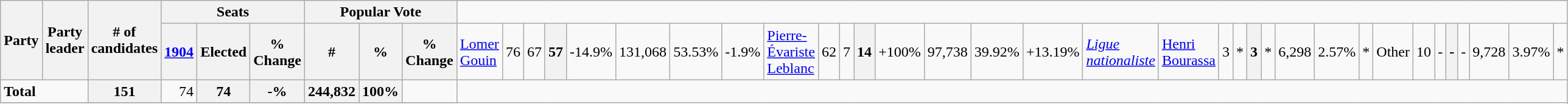<table class="wikitable">
<tr>
<th rowspan="2" colspan="2">Party</th>
<th rowspan="2">Party leader</th>
<th rowspan="2"># of<br>candidates</th>
<th colspan="3">Seats</th>
<th colspan="3">Popular Vote</th>
</tr>
<tr>
<th><a href='#'>1904</a></th>
<th>Elected</th>
<th>% Change</th>
<th>#</th>
<th>%</th>
<th>% Change<br></th>
<td><a href='#'>Lomer Gouin</a> </td>
<td align="right">76  </td>
<td align="right">67   </td>
<th align="right">57    </th>
<td align="right">-14.9%  </td>
<td align="right">131,068  </td>
<td align="right">53.53%   </td>
<td align="right">-1.9%   <br></td>
<td><a href='#'>Pierre-Évariste Leblanc</a> </td>
<td align="right">62   </td>
<td align="right">7  </td>
<th align="right">14  </th>
<td align="right">+100%    </td>
<td align="right">97,738   </td>
<td align="right">39.92%   </td>
<td align="right">+13.19%   <br></td>
<td><em><a href='#'>Ligue nationaliste</a></em></td>
<td><a href='#'>Henri Bourassa</a> </td>
<td align="right">3  </td>
<td align="right">*  </td>
<th align="right">3  </th>
<td align="right">*   </td>
<td align="right">6,298      </td>
<td align="right">2.57%    </td>
<td align="right">*   <br></td>
<td colspan=2>Other</td>
<td align="right">10  </td>
<td align="right">-   </td>
<th align="right">-  </th>
<td align="right">-   </td>
<td align="right">9,728      </td>
<td align="right">3.97%    </td>
<td align="right">*   </td>
</tr>
<tr>
<td colspan="3"><strong>Total</strong></td>
<th align="right">151 </th>
<td align="right">74   </td>
<th align="right">74  </th>
<th align="right">-%  </th>
<th align="right">244,832   </th>
<th align="right">100%   </th>
<td align="right">   </td>
</tr>
<tr>
</tr>
</table>
